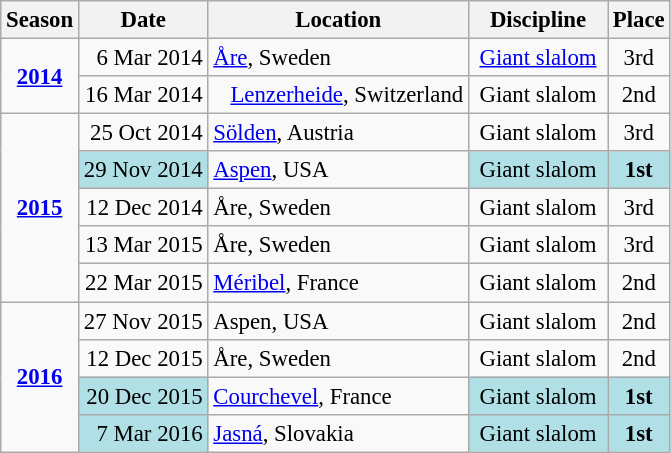<table class="wikitable" style="text-align:center; font-size:95%;">
<tr>
<th>Season</th>
<th>Date</th>
<th>Location</th>
<th>Discipline</th>
<th>Place</th>
</tr>
<tr>
<td rowspan=2><strong><a href='#'>2014</a></strong></td>
<td align=right>6 Mar 2014</td>
<td align=left> <a href='#'>Åre</a>, Sweden</td>
<td> <a href='#'>Giant slalom</a> </td>
<td>3rd</td>
</tr>
<tr>
<td align=right>16 Mar 2014</td>
<td align=left>   <a href='#'>Lenzerheide</a>, Switzerland</td>
<td>Giant slalom</td>
<td>2nd</td>
</tr>
<tr>
<td rowspan=5><strong><a href='#'>2015</a></strong></td>
<td align=right>25 Oct 2014</td>
<td align=left> <a href='#'>Sölden</a>, Austria</td>
<td>Giant slalom</td>
<td>3rd</td>
</tr>
<tr>
<td bgcolor="#BOEOE6" align=right>29 Nov 2014</td>
<td align=left> <a href='#'>Aspen</a>, USA</td>
<td bgcolor="#BOEOE6">Giant slalom</td>
<td bgcolor="#BOEOE6"><strong>1st</strong></td>
</tr>
<tr>
<td align=right>12 Dec 2014</td>
<td align=left> Åre, Sweden</td>
<td>Giant slalom</td>
<td>3rd</td>
</tr>
<tr>
<td align=right>13 Mar 2015</td>
<td align=left> Åre, Sweden</td>
<td>Giant slalom</td>
<td>3rd</td>
</tr>
<tr>
<td align=right>22 Mar 2015</td>
<td align=left> <a href='#'>Méribel</a>, France</td>
<td>Giant slalom</td>
<td>2nd</td>
</tr>
<tr>
<td rowspan=4><strong><a href='#'>2016</a></strong></td>
<td align=right>27 Nov 2015</td>
<td align=left> Aspen, USA</td>
<td>Giant slalom</td>
<td>2nd</td>
</tr>
<tr>
<td align=right>12 Dec 2015</td>
<td align=left> Åre, Sweden</td>
<td>Giant slalom</td>
<td>2nd</td>
</tr>
<tr>
<td bgcolor="#BOEOE6" align=right>20 Dec 2015</td>
<td align=left> <a href='#'>Courchevel</a>, France</td>
<td bgcolor="#BOEOE6">Giant slalom</td>
<td bgcolor="#BOEOE6"><strong>1st</strong></td>
</tr>
<tr>
<td bgcolor="#BOEOE6" align=right>7 Mar 2016</td>
<td align=left> <a href='#'>Jasná</a>, Slovakia</td>
<td bgcolor="#BOEOE6">Giant slalom</td>
<td bgcolor="#BOEOE6"><strong>1st</strong></td>
</tr>
</table>
